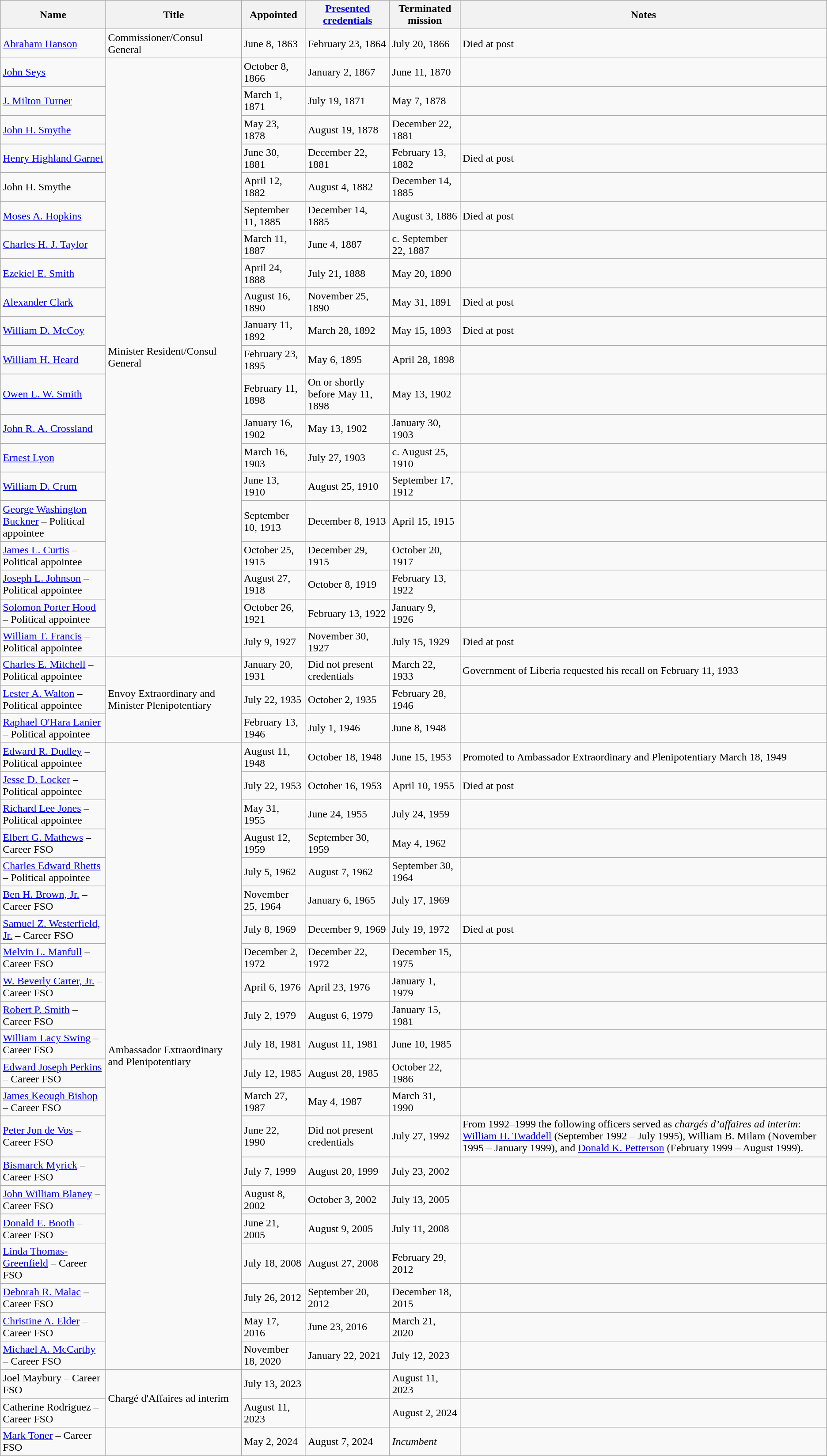<table class="wikitable">
<tr>
<th>Name</th>
<th>Title</th>
<th>Appointed</th>
<th><a href='#'>Presented credentials</a></th>
<th>Terminated mission</th>
<th>Notes</th>
</tr>
<tr>
<td><a href='#'>Abraham Hanson</a></td>
<td>Commissioner/Consul General</td>
<td>June 8, 1863</td>
<td>February 23, 1864</td>
<td>July 20, 1866</td>
<td>Died at post</td>
</tr>
<tr>
<td><a href='#'>John Seys</a></td>
<td rowspan="20">Minister Resident/Consul General</td>
<td>October 8, 1866</td>
<td>January 2, 1867</td>
<td>June 11, 1870</td>
<td></td>
</tr>
<tr>
<td><a href='#'>J. Milton Turner</a></td>
<td>March 1, 1871</td>
<td>July 19, 1871</td>
<td>May 7, 1878</td>
<td></td>
</tr>
<tr>
<td><a href='#'>John H. Smythe</a></td>
<td>May 23, 1878</td>
<td>August 19, 1878</td>
<td>December 22, 1881</td>
<td></td>
</tr>
<tr>
<td><a href='#'>Henry Highland Garnet</a></td>
<td>June 30, 1881</td>
<td>December 22, 1881</td>
<td>February 13, 1882</td>
<td>Died at post</td>
</tr>
<tr>
<td>John H. Smythe</td>
<td>April 12, 1882</td>
<td>August 4, 1882</td>
<td>December 14, 1885</td>
<td></td>
</tr>
<tr>
<td><a href='#'>Moses A. Hopkins</a></td>
<td>September 11, 1885</td>
<td>December 14, 1885</td>
<td>August 3, 1886</td>
<td>Died at post</td>
</tr>
<tr>
<td><a href='#'>Charles H. J. Taylor</a></td>
<td>March 11, 1887</td>
<td>June 4, 1887</td>
<td>c. September 22, 1887</td>
<td></td>
</tr>
<tr>
<td><a href='#'>Ezekiel E. Smith</a></td>
<td>April 24, 1888</td>
<td>July 21, 1888</td>
<td>May 20, 1890</td>
<td></td>
</tr>
<tr>
<td><a href='#'>Alexander Clark</a></td>
<td>August 16, 1890</td>
<td>November 25, 1890</td>
<td>May 31, 1891</td>
<td>Died at post</td>
</tr>
<tr>
<td><a href='#'>William D. McCoy</a></td>
<td>January 11, 1892</td>
<td>March 28, 1892</td>
<td>May 15, 1893</td>
<td>Died at post</td>
</tr>
<tr>
<td><a href='#'>William H. Heard</a></td>
<td>February 23, 1895</td>
<td>May 6, 1895</td>
<td>April 28, 1898</td>
<td></td>
</tr>
<tr>
<td><a href='#'>Owen L. W. Smith</a></td>
<td>February 11, 1898</td>
<td>On or shortly before May 11, 1898</td>
<td>May 13, 1902</td>
<td></td>
</tr>
<tr>
<td><a href='#'>John R. A. Crossland</a></td>
<td>January 16, 1902</td>
<td>May 13, 1902</td>
<td>January 30, 1903</td>
<td></td>
</tr>
<tr>
<td><a href='#'>Ernest Lyon</a></td>
<td>March 16, 1903</td>
<td>July 27, 1903</td>
<td>c. August 25, 1910</td>
<td></td>
</tr>
<tr>
<td><a href='#'>William D. Crum</a></td>
<td>June 13, 1910</td>
<td>August 25, 1910</td>
<td>September 17, 1912</td>
<td></td>
</tr>
<tr>
<td><a href='#'>George Washington Buckner</a> – Political appointee</td>
<td>September 10, 1913</td>
<td>December 8, 1913</td>
<td>April 15, 1915</td>
<td></td>
</tr>
<tr>
<td><a href='#'>James L. Curtis</a> – Political appointee</td>
<td>October 25, 1915</td>
<td>December 29, 1915</td>
<td>October 20, 1917</td>
<td></td>
</tr>
<tr>
<td><a href='#'>Joseph L. Johnson</a> – Political appointee</td>
<td>August 27, 1918</td>
<td>October 8, 1919</td>
<td>February 13, 1922</td>
<td></td>
</tr>
<tr>
<td><a href='#'>Solomon Porter Hood</a> – Political appointee</td>
<td>October 26, 1921</td>
<td>February 13, 1922</td>
<td>January 9, 1926</td>
<td></td>
</tr>
<tr>
<td><a href='#'>William T. Francis</a> – Political appointee</td>
<td>July 9, 1927</td>
<td>November 30, 1927</td>
<td>July 15, 1929</td>
<td>Died at post</td>
</tr>
<tr>
<td><a href='#'>Charles E. Mitchell</a> – Political appointee</td>
<td rowspan="4">Envoy Extraordinary and Minister Plenipotentiary</td>
<td>January 20, 1931</td>
<td>Did not present credentials</td>
<td>March 22, 1933</td>
<td>Government of Liberia requested his recall on February 11, 1933</td>
</tr>
<tr>
<td><a href='#'>Lester A. Walton</a> – Political appointee</td>
<td>July 22, 1935</td>
<td>October 2, 1935</td>
<td>February 28, 1946</td>
<td></td>
</tr>
<tr>
<td><a href='#'>Raphael O'Hara Lanier</a> – Political appointee</td>
<td>February 13, 1946</td>
<td>July 1, 1946</td>
<td>June 8, 1948</td>
<td></td>
</tr>
<tr>
<td rowspan="2"><a href='#'>Edward R. Dudley</a> – Political appointee</td>
<td rowspan="2">August 11, 1948</td>
<td rowspan="2">October 18, 1948</td>
<td rowspan="2">June 15, 1953</td>
<td rowspan="2">Promoted to Ambassador Extraordinary and Plenipotentiary March 18, 1949</td>
</tr>
<tr>
<td rowspan="21">Ambassador Extraordinary and Plenipotentiary</td>
</tr>
<tr>
<td><a href='#'>Jesse D. Locker</a> – Political appointee</td>
<td>July 22, 1953</td>
<td>October 16, 1953</td>
<td>April 10, 1955</td>
<td>Died at post</td>
</tr>
<tr>
<td><a href='#'>Richard Lee Jones</a> – Political appointee</td>
<td>May 31, 1955</td>
<td>June 24, 1955</td>
<td>July 24, 1959</td>
<td></td>
</tr>
<tr>
<td><a href='#'>Elbert G. Mathews</a> – Career FSO</td>
<td>August 12, 1959</td>
<td>September 30, 1959</td>
<td>May 4, 1962</td>
<td></td>
</tr>
<tr>
<td><a href='#'>Charles Edward Rhetts</a> – Political appointee</td>
<td>July 5, 1962</td>
<td>August 7, 1962</td>
<td>September 30, 1964</td>
<td></td>
</tr>
<tr>
<td><a href='#'>Ben H. Brown, Jr.</a> – Career FSO</td>
<td>November 25, 1964</td>
<td>January 6, 1965</td>
<td>July 17, 1969</td>
<td></td>
</tr>
<tr>
<td><a href='#'>Samuel Z. Westerfield, Jr.</a> – Career FSO</td>
<td>July 8, 1969</td>
<td>December 9, 1969</td>
<td>July 19, 1972</td>
<td>Died at post</td>
</tr>
<tr>
<td><a href='#'>Melvin L. Manfull</a> – Career FSO</td>
<td>December 2, 1972</td>
<td>December 22, 1972</td>
<td>December 15, 1975</td>
<td></td>
</tr>
<tr>
<td><a href='#'>W. Beverly Carter, Jr.</a> – Career FSO</td>
<td>April 6, 1976</td>
<td>April 23, 1976</td>
<td>January 1, 1979</td>
<td></td>
</tr>
<tr>
<td><a href='#'>Robert P. Smith</a> – Career FSO</td>
<td>July 2, 1979</td>
<td>August 6, 1979</td>
<td>January 15, 1981</td>
<td></td>
</tr>
<tr>
<td><a href='#'>William Lacy Swing</a> – Career FSO</td>
<td>July 18, 1981</td>
<td>August 11, 1981</td>
<td>June 10, 1985</td>
<td></td>
</tr>
<tr>
<td><a href='#'>Edward Joseph Perkins</a> – Career FSO</td>
<td>July 12, 1985</td>
<td>August 28, 1985</td>
<td>October 22, 1986</td>
<td></td>
</tr>
<tr>
<td><a href='#'>James Keough Bishop</a> – Career FSO</td>
<td>March 27, 1987</td>
<td>May 4, 1987</td>
<td>March 31, 1990</td>
<td></td>
</tr>
<tr>
<td><a href='#'>Peter Jon de Vos</a> – Career FSO</td>
<td>June 22, 1990</td>
<td>Did not present credentials</td>
<td>July 27, 1992</td>
<td>From 1992–1999 the following officers served as <em>chargés d’affaires ad interim</em>: <a href='#'>William H. Twaddell</a> (September 1992 – July 1995), William B. Milam (November 1995 – January 1999), and <a href='#'>Donald K. Petterson</a> (February 1999 – August 1999).</td>
</tr>
<tr>
<td><a href='#'>Bismarck Myrick</a> – Career FSO</td>
<td>July 7, 1999</td>
<td>August 20, 1999</td>
<td>July 23, 2002</td>
<td></td>
</tr>
<tr>
<td><a href='#'>John William Blaney</a> – Career FSO</td>
<td>August 8, 2002</td>
<td>October 3, 2002</td>
<td>July 13, 2005</td>
<td></td>
</tr>
<tr>
<td><a href='#'>Donald E. Booth</a> – Career FSO</td>
<td>June 21, 2005</td>
<td>August 9, 2005</td>
<td>July 11, 2008</td>
<td></td>
</tr>
<tr>
<td><a href='#'>Linda Thomas-Greenfield</a> – Career FSO</td>
<td>July 18, 2008</td>
<td>August 27, 2008</td>
<td>February 29, 2012</td>
<td></td>
</tr>
<tr>
<td><a href='#'>Deborah R. Malac</a> – Career FSO</td>
<td>July 26, 2012</td>
<td>September 20, 2012</td>
<td>December 18, 2015</td>
<td></td>
</tr>
<tr>
<td><a href='#'>Christine A. Elder</a> – Career FSO</td>
<td>May 17, 2016</td>
<td>June 23, 2016</td>
<td>March 21, 2020</td>
<td></td>
</tr>
<tr>
<td><a href='#'>Michael A. McCarthy</a> – Career FSO</td>
<td>November 18, 2020</td>
<td>January 22, 2021</td>
<td>July 12, 2023</td>
<td></td>
</tr>
<tr>
<td>Joel Maybury – Career FSO</td>
<td rowspan="2">Chargé d'Affaires ad interim</td>
<td>July 13, 2023</td>
<td></td>
<td>August 11, 2023</td>
<td></td>
</tr>
<tr>
<td>Catherine Rodriguez – Career FSO</td>
<td>August 11, 2023</td>
<td></td>
<td>August 2, 2024</td>
<td></td>
</tr>
<tr>
<td><a href='#'>Mark Toner</a> – Career FSO</td>
<td></td>
<td>May 2, 2024</td>
<td>August 7, 2024</td>
<td><em>Incumbent</em></td>
<td></td>
</tr>
</table>
